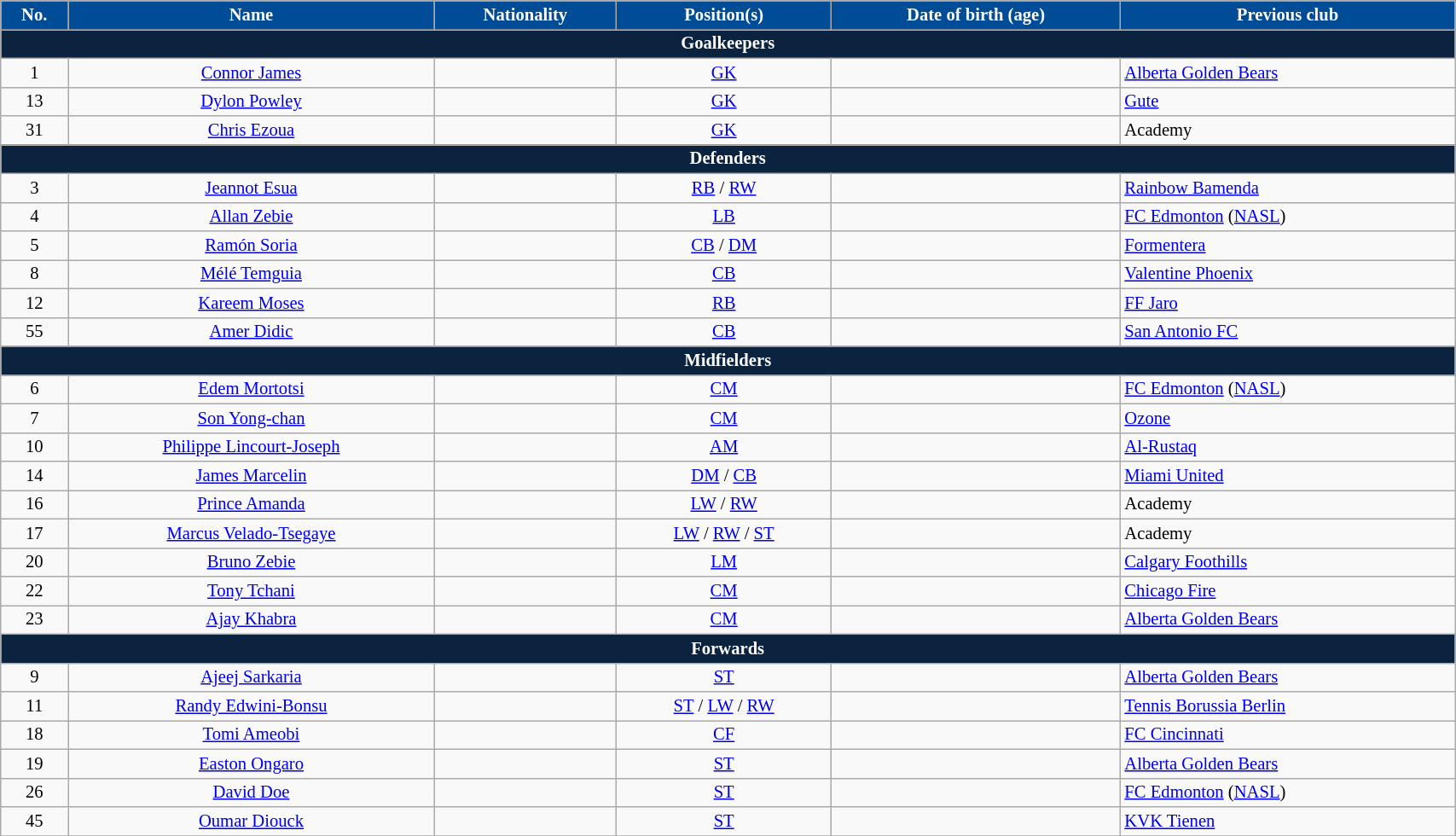<table class="wikitable" style="text-align:center; font-size:86%; width:90%;">
<tr>
<th style="background:#004c97; color:white; text-align:center;">No.</th>
<th style="background:#004c97; color:white; text-align:center;">Name</th>
<th style="background:#004c97; color:white; text-align:center;">Nationality</th>
<th style="background:#004c97; color:white; text-align:center;">Position(s)</th>
<th style="background:#004c97; color:white; text-align:center;">Date of birth (age)</th>
<th style="background:#004c97; color:white; text-align:center;">Previous club</th>
</tr>
<tr>
<th colspan="7" style="background:#0c2340; color:white; text-align:center;">Goalkeepers</th>
</tr>
<tr>
<td>1</td>
<td><a href='#'>Connor James</a></td>
<td></td>
<td><a href='#'>GK</a></td>
<td></td>
<td align="left"> <a href='#'>Alberta Golden Bears</a></td>
</tr>
<tr>
<td>13</td>
<td><a href='#'>Dylon Powley</a></td>
<td></td>
<td><a href='#'>GK</a></td>
<td></td>
<td align="left"> <a href='#'>Gute</a></td>
</tr>
<tr>
<td>31</td>
<td><a href='#'>Chris Ezoua</a></td>
<td></td>
<td><a href='#'>GK</a></td>
<td></td>
<td align="left">Academy</td>
</tr>
<tr>
<th colspan="7" style="background:#0c2340; color:white; text-align:center;">Defenders</th>
</tr>
<tr>
<td>3</td>
<td><a href='#'>Jeannot Esua</a></td>
<td></td>
<td><a href='#'>RB</a> / <a href='#'>RW</a></td>
<td></td>
<td align="left"> <a href='#'>Rainbow Bamenda</a></td>
</tr>
<tr>
<td>4</td>
<td><a href='#'>Allan Zebie</a></td>
<td></td>
<td><a href='#'>LB</a></td>
<td></td>
<td align="left"> <a href='#'>FC Edmonton</a> (<a href='#'>NASL</a>)</td>
</tr>
<tr>
<td>5</td>
<td><a href='#'>Ramón Soria</a></td>
<td></td>
<td><a href='#'>CB</a> / <a href='#'>DM</a></td>
<td></td>
<td align="left"> <a href='#'>Formentera</a></td>
</tr>
<tr>
<td>8</td>
<td><a href='#'>Mélé Temguia</a></td>
<td></td>
<td><a href='#'>CB</a></td>
<td></td>
<td align="left"> <a href='#'>Valentine Phoenix</a></td>
</tr>
<tr>
<td>12</td>
<td><a href='#'>Kareem Moses</a></td>
<td></td>
<td><a href='#'>RB</a></td>
<td></td>
<td align="left"> <a href='#'>FF Jaro</a></td>
</tr>
<tr>
<td>55</td>
<td><a href='#'>Amer Didic</a></td>
<td></td>
<td><a href='#'>CB</a></td>
<td></td>
<td align="left"> <a href='#'>San Antonio FC</a></td>
</tr>
<tr>
<th colspan="7" style="background:#0c2340; color:white; text-align:center;">Midfielders</th>
</tr>
<tr>
<td>6</td>
<td><a href='#'>Edem Mortotsi</a></td>
<td></td>
<td><a href='#'>CM</a></td>
<td></td>
<td align="left"> <a href='#'>FC Edmonton</a> (<a href='#'>NASL</a>)</td>
</tr>
<tr>
<td>7</td>
<td><a href='#'>Son Yong-chan</a></td>
<td></td>
<td><a href='#'>CM</a></td>
<td></td>
<td align="left"> <a href='#'>Ozone</a></td>
</tr>
<tr>
<td>10</td>
<td><a href='#'>Philippe Lincourt-Joseph</a></td>
<td></td>
<td><a href='#'>AM</a></td>
<td></td>
<td align="left"> <a href='#'>Al-Rustaq</a></td>
</tr>
<tr>
<td>14</td>
<td><a href='#'>James Marcelin</a></td>
<td></td>
<td><a href='#'>DM</a> /  <a href='#'>CB</a></td>
<td></td>
<td align="left"> <a href='#'>Miami United</a></td>
</tr>
<tr>
<td>16</td>
<td><a href='#'>Prince Amanda</a></td>
<td></td>
<td><a href='#'>LW</a> / <a href='#'>RW</a></td>
<td></td>
<td align="left">Academy</td>
</tr>
<tr>
<td>17</td>
<td><a href='#'>Marcus Velado-Tsegaye</a></td>
<td></td>
<td><a href='#'>LW</a> / <a href='#'>RW</a> / <a href='#'>ST</a></td>
<td></td>
<td align="left">Academy</td>
</tr>
<tr>
<td>20</td>
<td><a href='#'>Bruno Zebie</a></td>
<td></td>
<td><a href='#'>LM</a></td>
<td></td>
<td align="left"> <a href='#'>Calgary Foothills</a></td>
</tr>
<tr>
<td>22</td>
<td><a href='#'>Tony Tchani</a></td>
<td></td>
<td><a href='#'>CM</a></td>
<td></td>
<td align="left"> <a href='#'>Chicago Fire</a></td>
</tr>
<tr>
<td>23</td>
<td><a href='#'>Ajay Khabra</a></td>
<td></td>
<td><a href='#'>CM</a></td>
<td></td>
<td align="left"> <a href='#'>Alberta Golden Bears</a></td>
</tr>
<tr>
<th colspan="7" style="background:#0c2340; color:white; text-align:center;">Forwards</th>
</tr>
<tr>
<td>9</td>
<td><a href='#'>Ajeej Sarkaria</a></td>
<td></td>
<td><a href='#'>ST</a></td>
<td></td>
<td align="left"> <a href='#'>Alberta Golden Bears</a></td>
</tr>
<tr>
<td>11</td>
<td><a href='#'>Randy Edwini-Bonsu</a></td>
<td></td>
<td><a href='#'>ST</a> / <a href='#'>LW</a> / <a href='#'>RW</a></td>
<td></td>
<td align="left"> <a href='#'>Tennis Borussia Berlin</a></td>
</tr>
<tr>
<td>18</td>
<td><a href='#'>Tomi Ameobi</a></td>
<td></td>
<td><a href='#'>CF</a></td>
<td></td>
<td align="left"> <a href='#'>FC Cincinnati</a></td>
</tr>
<tr>
<td>19</td>
<td><a href='#'>Easton Ongaro</a></td>
<td></td>
<td><a href='#'>ST</a></td>
<td></td>
<td align="left"> <a href='#'>Alberta Golden Bears</a></td>
</tr>
<tr>
<td>26</td>
<td><a href='#'>David Doe</a></td>
<td></td>
<td><a href='#'>ST</a></td>
<td></td>
<td align="left"> <a href='#'>FC Edmonton</a> (<a href='#'>NASL</a>)</td>
</tr>
<tr>
<td>45</td>
<td><a href='#'>Oumar Diouck</a></td>
<td></td>
<td><a href='#'>ST</a></td>
<td></td>
<td align="left"> <a href='#'>KVK Tienen</a></td>
</tr>
<tr>
</tr>
</table>
